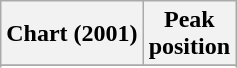<table class="wikitable sortable plainrowheaders" style="text-align:center">
<tr>
<th scope="col">Chart (2001)</th>
<th scope="col">Peak<br>position</th>
</tr>
<tr>
</tr>
<tr>
</tr>
</table>
